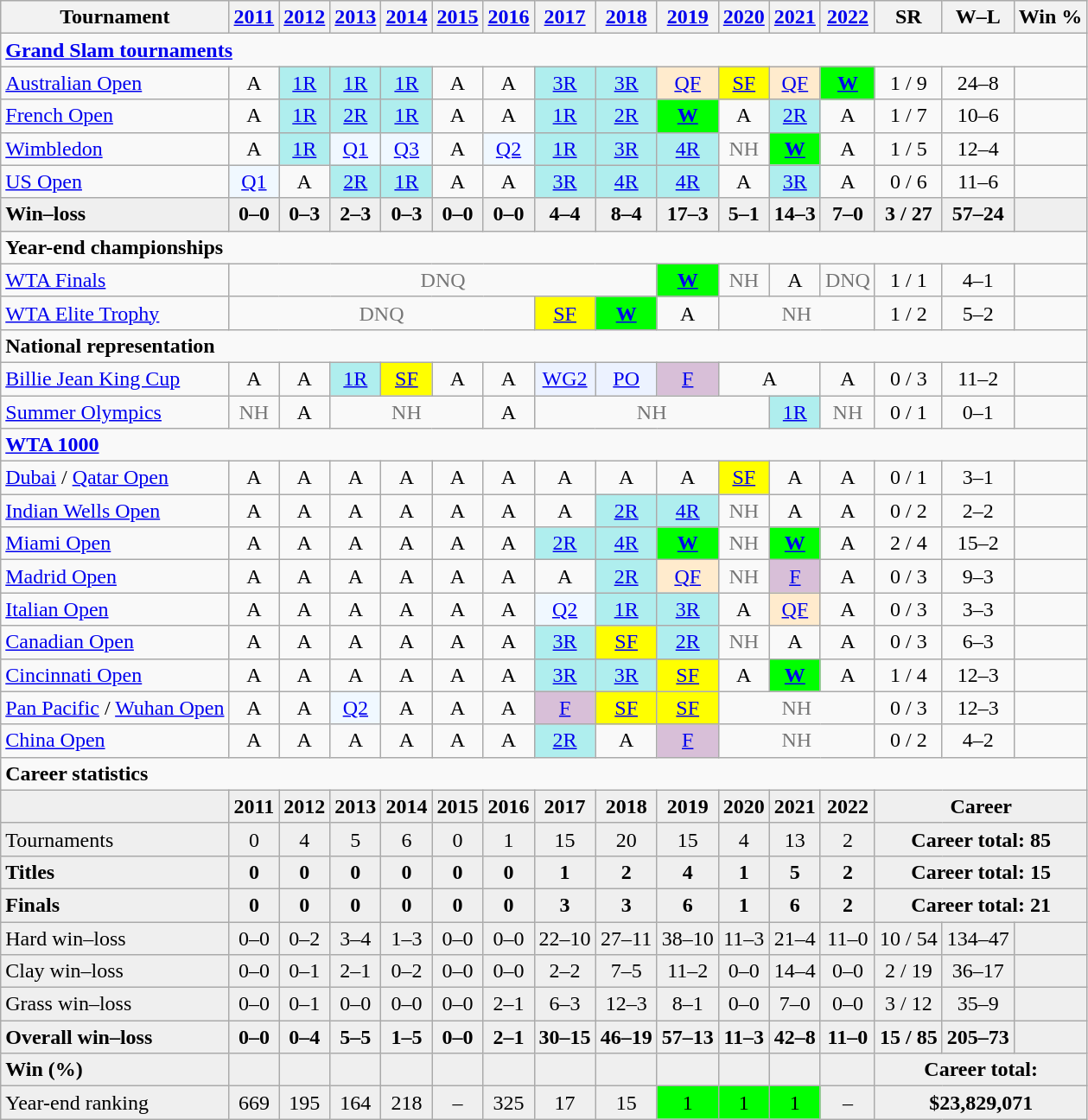<table class=wikitable style=text-align:center>
<tr>
<th>Tournament</th>
<th><a href='#'>2011</a></th>
<th><a href='#'>2012</a></th>
<th><a href='#'>2013</a></th>
<th><a href='#'>2014</a></th>
<th><a href='#'>2015</a></th>
<th><a href='#'>2016</a></th>
<th><a href='#'>2017</a></th>
<th><a href='#'>2018</a></th>
<th><a href='#'>2019</a></th>
<th><a href='#'>2020</a></th>
<th><a href='#'>2021</a></th>
<th><a href='#'>2022</a></th>
<th>SR</th>
<th>W–L</th>
<th>Win %</th>
</tr>
<tr>
<td colspan=16 style=text-align:left><strong><a href='#'>Grand Slam tournaments</a></strong></td>
</tr>
<tr>
<td align=left><a href='#'>Australian Open</a></td>
<td>A</td>
<td bgcolor=afeeee><a href='#'>1R</a></td>
<td bgcolor=afeeee><a href='#'>1R</a></td>
<td bgcolor=afeeee><a href='#'>1R</a></td>
<td>A</td>
<td>A</td>
<td bgcolor=afeeee><a href='#'>3R</a></td>
<td bgcolor=afeeee><a href='#'>3R</a></td>
<td bgcolor=ffebcd><a href='#'>QF</a></td>
<td style=background:yellow><a href='#'>SF</a></td>
<td bgcolor=ffebcd><a href='#'>QF</a></td>
<td bgcolor=lime><a href='#'><strong>W</strong></a></td>
<td>1 / 9</td>
<td>24–8</td>
<td></td>
</tr>
<tr>
<td align=left><a href='#'>French Open</a></td>
<td>A</td>
<td bgcolor=afeeee><a href='#'>1R</a></td>
<td bgcolor=afeeee><a href='#'>2R</a></td>
<td bgcolor=afeeee><a href='#'>1R</a></td>
<td>A</td>
<td>A</td>
<td bgcolor=afeeee><a href='#'>1R</a></td>
<td bgcolor=afeeee><a href='#'>2R</a></td>
<td bgcolor=lime><a href='#'><strong>W</strong></a></td>
<td>A</td>
<td bgcolor=afeeee><a href='#'>2R</a></td>
<td>A</td>
<td>1 / 7</td>
<td>10–6</td>
<td></td>
</tr>
<tr>
<td align=left><a href='#'>Wimbledon</a></td>
<td>A</td>
<td bgcolor=afeeee><a href='#'>1R</a></td>
<td bgcolor=f0f8ff><a href='#'>Q1</a></td>
<td bgcolor=f0f8ff><a href='#'>Q3</a></td>
<td>A</td>
<td bgcolor=f0f8ff><a href='#'>Q2</a></td>
<td bgcolor=afeeee><a href='#'>1R</a></td>
<td bgcolor=afeeee><a href='#'>3R</a></td>
<td bgcolor=afeeee><a href='#'>4R</a></td>
<td style=color:#767676>NH</td>
<td bgcolor=lime><a href='#'><strong>W</strong></a></td>
<td>A</td>
<td>1 / 5</td>
<td>12–4</td>
<td></td>
</tr>
<tr>
<td align=left><a href='#'>US Open</a></td>
<td bgcolor=f0f8ff><a href='#'>Q1</a></td>
<td>A</td>
<td bgcolor=afeeee><a href='#'>2R</a></td>
<td bgcolor=afeeee><a href='#'>1R</a></td>
<td>A</td>
<td>A</td>
<td bgcolor=afeeee><a href='#'>3R</a></td>
<td bgcolor=afeeee><a href='#'>4R</a></td>
<td bgcolor=afeeee><a href='#'>4R</a></td>
<td>A</td>
<td bgcolor=afeeee><a href='#'>3R</a></td>
<td>A</td>
<td>0 / 6</td>
<td>11–6</td>
<td></td>
</tr>
<tr style=font-weight:bold;background:#efefef>
<td style=text-align:left>Win–loss</td>
<td>0–0</td>
<td>0–3</td>
<td>2–3</td>
<td>0–3</td>
<td>0–0</td>
<td>0–0</td>
<td>4–4</td>
<td>8–4</td>
<td>17–3</td>
<td>5–1</td>
<td>14–3</td>
<td>7–0</td>
<td>3 / 27</td>
<td>57–24</td>
<td></td>
</tr>
<tr>
<td colspan=16 style=text-align:left><strong>Year-end championships</strong></td>
</tr>
<tr>
<td align=left><a href='#'>WTA Finals</a></td>
<td colspan=8 style=color:#767676>DNQ</td>
<td bgcolor=lime><strong><a href='#'>W</a></strong></td>
<td style=color:#767676>NH</td>
<td>A</td>
<td style=color:#767676>DNQ</td>
<td>1 / 1</td>
<td>4–1</td>
<td></td>
</tr>
<tr>
<td align=left><a href='#'>WTA Elite Trophy</a></td>
<td colspan=6 style=color:#767676>DNQ</td>
<td bgcolor=yellow><a href='#'>SF</a></td>
<td bgcolor=lime><a href='#'><strong>W</strong></a></td>
<td>A</td>
<td colspan="3" style="color:#767676">NH</td>
<td>1 / 2</td>
<td>5–2</td>
<td></td>
</tr>
<tr>
<td colspan=16 style=text-align:left><strong>National representation</strong></td>
</tr>
<tr>
<td align=left><a href='#'>Billie Jean King Cup</a></td>
<td>A</td>
<td>A</td>
<td bgcolor=afeeee><a href='#'>1R</a></td>
<td bgcolor=yellow><a href='#'>SF</a></td>
<td>A</td>
<td>A</td>
<td bgcolor=ecf2ff><a href='#'>WG2</a></td>
<td bgcolor=ecf2ff><a href='#'>PO</a></td>
<td bgcolor=thistle><a href='#'>F</a></td>
<td colspan=2>A</td>
<td>A</td>
<td>0 / 3</td>
<td>11–2</td>
<td></td>
</tr>
<tr>
<td align=left><a href='#'>Summer Olympics</a></td>
<td style=color:#767676>NH</td>
<td>A</td>
<td colspan=3 style=color:#767676>NH</td>
<td>A</td>
<td colspan=4 style=color:#767676>NH</td>
<td bgcolor=afeeee><a href='#'>1R</a></td>
<td style=color:#767676>NH</td>
<td>0 / 1</td>
<td>0–1</td>
<td></td>
</tr>
<tr>
<td colspan=16 style=text-align:left><strong><a href='#'>WTA 1000</a></strong></td>
</tr>
<tr>
<td align=left><a href='#'>Dubai</a> / <a href='#'>Qatar Open</a></td>
<td>A</td>
<td>A</td>
<td>A</td>
<td>A</td>
<td>A</td>
<td>A</td>
<td>A</td>
<td>A</td>
<td>A</td>
<td bgcolor=yellow><a href='#'>SF</a></td>
<td>A</td>
<td>A</td>
<td>0 / 1</td>
<td>3–1</td>
<td></td>
</tr>
<tr>
<td align=left><a href='#'>Indian Wells Open</a></td>
<td>A</td>
<td>A</td>
<td>A</td>
<td>A</td>
<td>A</td>
<td>A</td>
<td>A</td>
<td bgcolor=afeeee><a href='#'>2R</a></td>
<td bgcolor=afeeee><a href='#'>4R</a></td>
<td style=color:#767676>NH</td>
<td>A</td>
<td>A</td>
<td>0 / 2</td>
<td>2–2</td>
<td></td>
</tr>
<tr>
<td align=left><a href='#'>Miami Open</a></td>
<td>A</td>
<td>A</td>
<td>A</td>
<td>A</td>
<td>A</td>
<td>A</td>
<td bgcolor=afeeee><a href='#'>2R</a></td>
<td bgcolor=afeeee><a href='#'>4R</a></td>
<td bgcolor=lime><a href='#'><strong>W</strong></a></td>
<td style=color:#767676>NH</td>
<td bgcolor=lime><a href='#'><strong>W</strong></a></td>
<td>A</td>
<td>2 / 4</td>
<td>15–2</td>
<td></td>
</tr>
<tr>
<td align=left><a href='#'>Madrid Open</a></td>
<td>A</td>
<td>A</td>
<td>A</td>
<td>A</td>
<td>A</td>
<td>A</td>
<td>A</td>
<td bgcolor=afeeee><a href='#'>2R</a></td>
<td bgcolor=ffebcd><a href='#'>QF</a></td>
<td style=color:#767676>NH</td>
<td bgcolor=thistle><a href='#'>F</a></td>
<td>A</td>
<td>0 / 3</td>
<td>9–3</td>
<td></td>
</tr>
<tr>
<td align=left><a href='#'>Italian Open</a></td>
<td>A</td>
<td>A</td>
<td>A</td>
<td>A</td>
<td>A</td>
<td>A</td>
<td bgcolor=f0f8ff><a href='#'>Q2</a></td>
<td bgcolor=afeeee><a href='#'>1R</a></td>
<td bgcolor=afeeee><a href='#'>3R</a></td>
<td>A</td>
<td bgcolor=ffebcd><a href='#'>QF</a></td>
<td>A</td>
<td>0 / 3</td>
<td>3–3</td>
<td></td>
</tr>
<tr>
<td align=left><a href='#'>Canadian Open</a></td>
<td>A</td>
<td>A</td>
<td>A</td>
<td>A</td>
<td>A</td>
<td>A</td>
<td bgcolor=afeeee><a href='#'>3R</a></td>
<td bgcolor=yellow><a href='#'>SF</a></td>
<td bgcolor=afeeee><a href='#'>2R</a></td>
<td style=color:#767676>NH</td>
<td>A</td>
<td>A</td>
<td>0 / 3</td>
<td>6–3</td>
<td></td>
</tr>
<tr>
<td align=left><a href='#'>Cincinnati Open</a></td>
<td>A</td>
<td>A</td>
<td>A</td>
<td>A</td>
<td>A</td>
<td>A</td>
<td bgcolor=afeeee><a href='#'>3R</a></td>
<td bgcolor=afeeee><a href='#'>3R</a></td>
<td bgcolor=yellow><a href='#'>SF</a></td>
<td>A</td>
<td bgcolor=lime><a href='#'><strong>W</strong></a></td>
<td>A</td>
<td>1 / 4</td>
<td>12–3</td>
<td></td>
</tr>
<tr>
<td align=left><a href='#'>Pan Pacific</a> / <a href='#'>Wuhan Open</a></td>
<td>A</td>
<td>A</td>
<td bgcolor=f0f8ff><a href='#'>Q2</a></td>
<td>A</td>
<td>A</td>
<td>A</td>
<td bgcolor=thistle><a href='#'>F</a></td>
<td bgcolor=yellow><a href='#'>SF</a></td>
<td bgcolor=yellow><a href='#'>SF</a></td>
<td colspan=3 style=color:#767676>NH</td>
<td>0 / 3</td>
<td>12–3</td>
<td></td>
</tr>
<tr>
<td align=left><a href='#'>China Open</a></td>
<td>A</td>
<td>A</td>
<td>A</td>
<td>A</td>
<td>A</td>
<td>A</td>
<td bgcolor=afeeee><a href='#'>2R</a></td>
<td>A</td>
<td bgcolor=thistle><a href='#'>F</a></td>
<td colspan=3 style=color:#767676>NH</td>
<td>0 / 2</td>
<td>4–2</td>
<td></td>
</tr>
<tr>
<td colspan=16 style=text-align:left><strong>Career statistics</strong></td>
</tr>
<tr style=font-weight:bold;background:#efefef>
<td></td>
<td>2011</td>
<td>2012</td>
<td>2013</td>
<td>2014</td>
<td>2015</td>
<td>2016</td>
<td>2017</td>
<td>2018</td>
<td>2019</td>
<td>2020</td>
<td>2021</td>
<td>2022</td>
<td colspan=3>Career</td>
</tr>
<tr style=background:#efefef>
<td align=left>Tournaments</td>
<td>0</td>
<td>4</td>
<td>5</td>
<td>6</td>
<td>0</td>
<td>1</td>
<td>15</td>
<td>20</td>
<td>15</td>
<td>4</td>
<td>13</td>
<td>2</td>
<td colspan=3><strong>Career total: 85</strong></td>
</tr>
<tr style=font-weight:bold;background:#efefef>
<td style=text-align:left>Titles</td>
<td>0</td>
<td>0</td>
<td>0</td>
<td>0</td>
<td>0</td>
<td>0</td>
<td>1</td>
<td>2</td>
<td>4</td>
<td>1</td>
<td>5</td>
<td>2</td>
<td colspan=3>Career total: 15</td>
</tr>
<tr style=font-weight:bold;background:#efefef>
<td style=text-align:left>Finals</td>
<td>0</td>
<td>0</td>
<td>0</td>
<td>0</td>
<td>0</td>
<td>0</td>
<td>3</td>
<td>3</td>
<td>6</td>
<td>1</td>
<td>6</td>
<td>2</td>
<td colspan=3>Career total: 21</td>
</tr>
<tr style=background:#efefef>
<td align=left>Hard win–loss</td>
<td>0–0</td>
<td>0–2</td>
<td>3–4</td>
<td>1–3</td>
<td>0–0</td>
<td>0–0</td>
<td>22–10</td>
<td>27–11</td>
<td>38–10</td>
<td>11–3</td>
<td>21–4</td>
<td>11–0</td>
<td>10 / 54</td>
<td>134–47</td>
<td></td>
</tr>
<tr style=background:#efefef>
<td align=left>Clay win–loss</td>
<td>0–0</td>
<td>0–1</td>
<td>2–1</td>
<td>0–2</td>
<td>0–0</td>
<td>0–0</td>
<td>2–2</td>
<td>7–5</td>
<td>11–2</td>
<td>0–0</td>
<td>14–4</td>
<td>0–0</td>
<td>2 / 19</td>
<td>36–17</td>
<td></td>
</tr>
<tr style=background:#efefef>
<td align=left>Grass win–loss</td>
<td>0–0</td>
<td>0–1</td>
<td>0–0</td>
<td>0–0</td>
<td>0–0</td>
<td>2–1</td>
<td>6–3</td>
<td>12–3</td>
<td>8–1</td>
<td>0–0</td>
<td>7–0</td>
<td>0–0</td>
<td>3 / 12</td>
<td>35–9</td>
<td></td>
</tr>
<tr style=font-weight:bold;background:#efefef>
<td style=text-align:left>Overall win–loss</td>
<td>0–0</td>
<td>0–4</td>
<td>5–5</td>
<td>1–5</td>
<td>0–0</td>
<td>2–1</td>
<td>30–15</td>
<td>46–19</td>
<td>57–13</td>
<td>11–3</td>
<td>42–8</td>
<td>11–0</td>
<td>15 / 85</td>
<td>205–73</td>
<td></td>
</tr>
<tr style=font-weight:bold;background:#efefef>
<td style=text-align:left>Win (%)</td>
<td></td>
<td></td>
<td></td>
<td></td>
<td></td>
<td></td>
<td></td>
<td></td>
<td></td>
<td></td>
<td></td>
<td></td>
<td colspan=3>Career total: </td>
</tr>
<tr style=background:#efefef>
<td align=left>Year-end ranking</td>
<td>669</td>
<td>195</td>
<td>164</td>
<td>218</td>
<td>–</td>
<td>325</td>
<td>17</td>
<td>15</td>
<td bgcolor=lime>1</td>
<td bgcolor=lime>1</td>
<td bgcolor=lime>1</td>
<td>–</td>
<td colspan=3><strong>$23,829,071</strong></td>
</tr>
</table>
